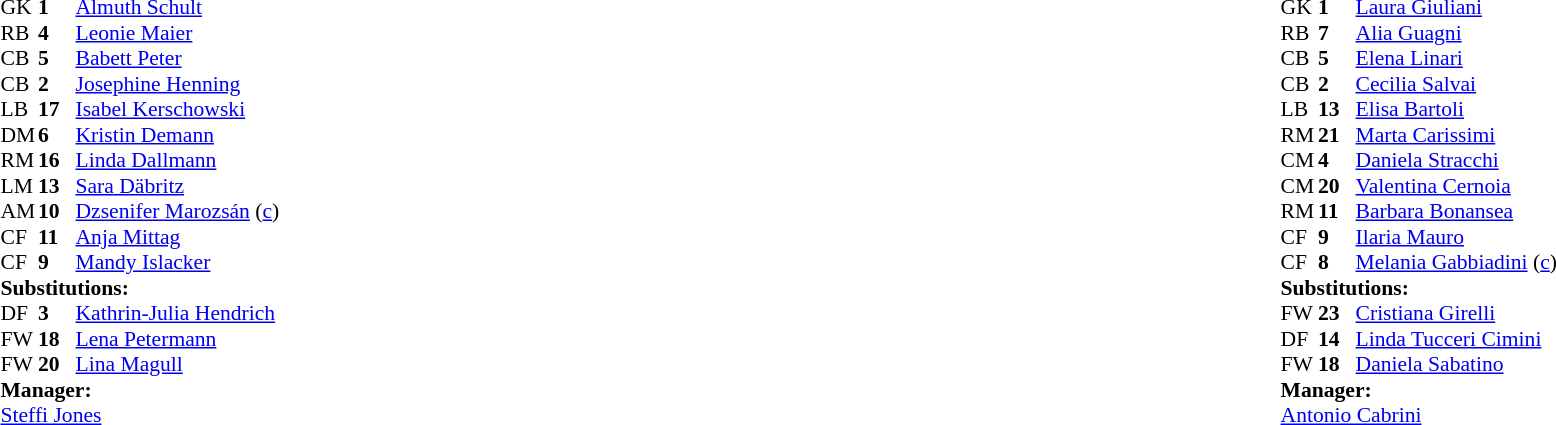<table width="100%">
<tr>
<td valign="top" width="50%"><br><table style="font-size: 90%" cellspacing="0" cellpadding="0">
<tr>
<th width="25"></th>
<th width="25"></th>
</tr>
<tr>
<td>GK</td>
<td><strong>1</strong></td>
<td><a href='#'>Almuth Schult</a></td>
</tr>
<tr>
<td>RB</td>
<td><strong>4</strong></td>
<td><a href='#'>Leonie Maier</a></td>
<td></td>
</tr>
<tr>
<td>CB</td>
<td><strong>5</strong></td>
<td><a href='#'>Babett Peter</a></td>
</tr>
<tr>
<td>CB</td>
<td><strong>2</strong></td>
<td><a href='#'>Josephine Henning</a></td>
<td></td>
<td></td>
</tr>
<tr>
<td>LB</td>
<td><strong>17</strong></td>
<td><a href='#'>Isabel Kerschowski</a></td>
</tr>
<tr>
<td>DM</td>
<td><strong>6</strong></td>
<td><a href='#'>Kristin Demann</a></td>
</tr>
<tr>
<td>RM</td>
<td><strong>16</strong></td>
<td><a href='#'>Linda Dallmann</a></td>
<td></td>
<td></td>
</tr>
<tr>
<td>LM</td>
<td><strong>13</strong></td>
<td><a href='#'>Sara Däbritz</a></td>
</tr>
<tr>
<td>AM</td>
<td><strong>10</strong></td>
<td><a href='#'>Dzsenifer Marozsán</a> (<a href='#'>c</a>)</td>
</tr>
<tr>
<td>CF</td>
<td><strong>11</strong></td>
<td><a href='#'>Anja Mittag</a></td>
<td></td>
</tr>
<tr>
<td>CF</td>
<td><strong>9</strong></td>
<td><a href='#'>Mandy Islacker</a></td>
<td></td>
<td></td>
</tr>
<tr>
<td colspan=3><strong>Substitutions:</strong></td>
</tr>
<tr>
<td>DF</td>
<td><strong>3</strong></td>
<td><a href='#'>Kathrin-Julia Hendrich</a></td>
<td></td>
<td></td>
</tr>
<tr>
<td>FW</td>
<td><strong>18</strong></td>
<td><a href='#'>Lena Petermann</a></td>
<td></td>
<td></td>
</tr>
<tr>
<td>FW</td>
<td><strong>20</strong></td>
<td><a href='#'>Lina Magull</a></td>
<td></td>
<td></td>
</tr>
<tr>
<td colspan=3><strong>Manager:</strong></td>
</tr>
<tr>
<td colspan=3><a href='#'>Steffi Jones</a></td>
</tr>
</table>
</td>
<td valign="top"></td>
<td valign="top" width="50%"><br><table style="font-size: 90%" cellspacing="0" cellpadding="0" align="center">
<tr>
<th width="25"></th>
<th width="25"></th>
</tr>
<tr>
<td>GK</td>
<td><strong>1</strong></td>
<td><a href='#'>Laura Giuliani</a></td>
</tr>
<tr>
<td>RB</td>
<td><strong>7</strong></td>
<td><a href='#'>Alia Guagni</a></td>
</tr>
<tr>
<td>CB</td>
<td><strong>5</strong></td>
<td><a href='#'>Elena Linari</a></td>
</tr>
<tr>
<td>CB</td>
<td><strong>2</strong></td>
<td><a href='#'>Cecilia Salvai</a></td>
</tr>
<tr>
<td>LB</td>
<td><strong>13</strong></td>
<td><a href='#'>Elisa Bartoli</a></td>
<td></td>
</tr>
<tr>
<td>RM</td>
<td><strong>21</strong></td>
<td><a href='#'>Marta Carissimi</a></td>
<td></td>
</tr>
<tr>
<td>CM</td>
<td><strong>4</strong></td>
<td><a href='#'>Daniela Stracchi</a></td>
<td></td>
</tr>
<tr>
<td>CM</td>
<td><strong>20</strong></td>
<td><a href='#'>Valentina Cernoia</a></td>
<td></td>
<td></td>
</tr>
<tr>
<td>RM</td>
<td><strong>11</strong></td>
<td><a href='#'>Barbara Bonansea</a></td>
</tr>
<tr>
<td>CF</td>
<td><strong>9</strong></td>
<td><a href='#'>Ilaria Mauro</a></td>
<td></td>
<td></td>
</tr>
<tr>
<td>CF</td>
<td><strong>8</strong></td>
<td><a href='#'>Melania Gabbiadini</a> (<a href='#'>c</a>)</td>
<td></td>
<td></td>
</tr>
<tr>
<td colspan=3><strong>Substitutions:</strong></td>
</tr>
<tr>
<td>FW</td>
<td><strong>23</strong></td>
<td><a href='#'>Cristiana Girelli</a></td>
<td></td>
<td></td>
</tr>
<tr>
<td>DF</td>
<td><strong>14</strong></td>
<td><a href='#'>Linda Tucceri Cimini</a></td>
<td></td>
<td></td>
</tr>
<tr>
<td>FW</td>
<td><strong>18</strong></td>
<td><a href='#'>Daniela Sabatino</a></td>
<td></td>
<td></td>
</tr>
<tr>
<td colspan=3><strong>Manager:</strong></td>
</tr>
<tr>
<td colspan=3><a href='#'>Antonio Cabrini</a></td>
</tr>
</table>
</td>
</tr>
</table>
